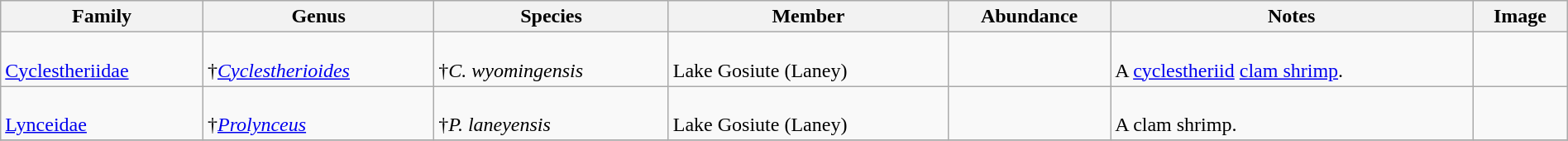<table class="wikitable" style="margin:auto;width:100%;">
<tr>
<th>Family</th>
<th>Genus</th>
<th>Species</th>
<th>Member</th>
<th>Abundance</th>
<th>Notes</th>
<th>Image</th>
</tr>
<tr>
<td><br><a href='#'>Cyclestheriidae</a></td>
<td><br>†<em><a href='#'>Cyclestherioides</a></em></td>
<td><br>†<em>C. wyomingensis</em></td>
<td><br>Lake Gosiute (Laney)</td>
<td></td>
<td><br>A <a href='#'>cyclestheriid</a> <a href='#'>clam shrimp</a>.</td>
<td></td>
</tr>
<tr>
<td><br><a href='#'>Lynceidae</a></td>
<td><br>†<em><a href='#'>Prolynceus</a></em></td>
<td><br>†<em>P. laneyensis</em></td>
<td><br>Lake Gosiute (Laney)</td>
<td></td>
<td><br>A clam shrimp.</td>
<td></td>
</tr>
<tr>
</tr>
</table>
